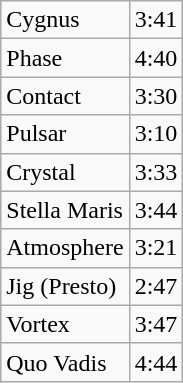<table class="wikitable">
<tr>
<td>Cygnus</td>
<td>3:41</td>
</tr>
<tr>
<td>Phase</td>
<td>4:40</td>
</tr>
<tr>
<td>Contact</td>
<td>3:30</td>
</tr>
<tr>
<td>Pulsar</td>
<td>3:10</td>
</tr>
<tr>
<td>Crystal</td>
<td>3:33</td>
</tr>
<tr>
<td>Stella Maris</td>
<td>3:44</td>
</tr>
<tr>
<td>Atmosphere</td>
<td>3:21</td>
</tr>
<tr>
<td>Jig (Presto)</td>
<td>2:47</td>
</tr>
<tr>
<td>Vortex</td>
<td>3:47</td>
</tr>
<tr>
<td>Quo Vadis</td>
<td>4:44</td>
</tr>
</table>
